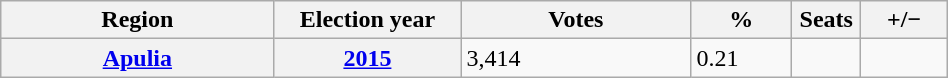<table class="wikitable" style="width:50%; border:1px #AAAAFF solid">
<tr>
<th width="19%">Region</th>
<th width="13%">Election year</th>
<th width="16%">Votes</th>
<th width="7%">%</th>
<th width="1%">Seats</th>
<th width="6%">+/−</th>
</tr>
<tr>
<th><a href='#'>Apulia</a></th>
<th><a href='#'>2015</a></th>
<td>3,414</td>
<td>0.21</td>
<td></td>
<td></td>
</tr>
</table>
